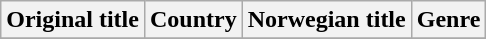<table class="wikitable">
<tr>
<th>Original title</th>
<th>Country</th>
<th>Norwegian title</th>
<th>Genre</th>
</tr>
<tr>
</tr>
</table>
